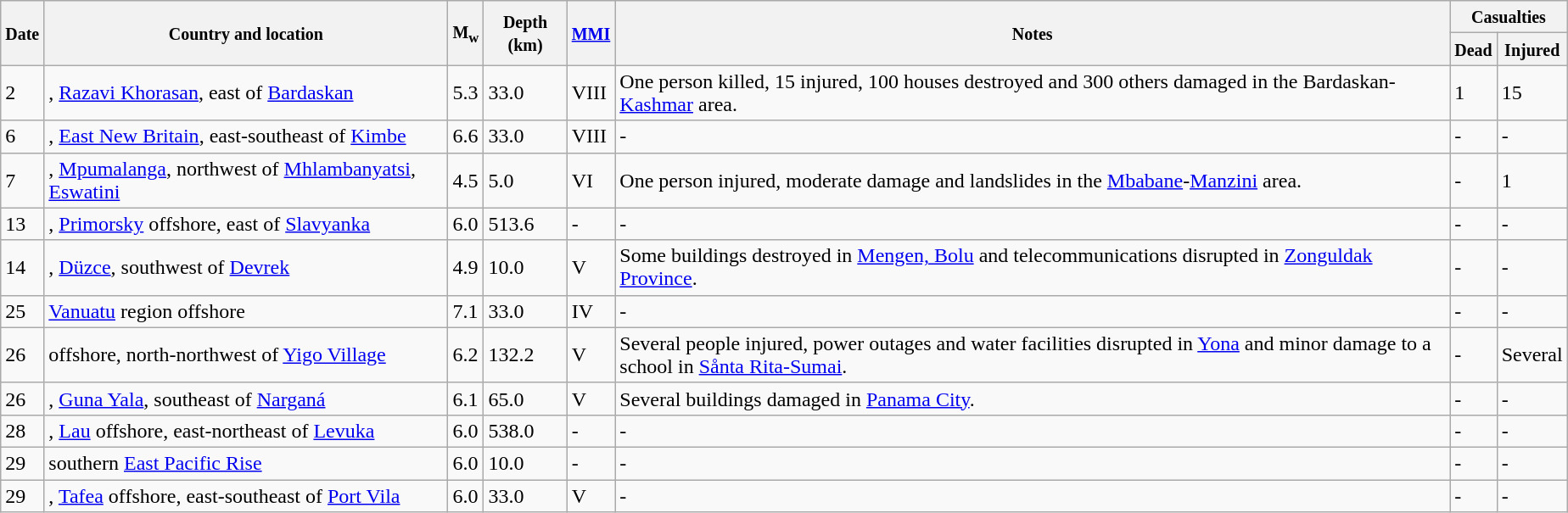<table class="wikitable sortable" style="border:1px black;  margin-left:1em;">
<tr>
<th rowspan="2"><small>Date</small></th>
<th rowspan="2" style="width: 310px"><small>Country and location</small></th>
<th rowspan="2"><small>M<sub>w</sub></small></th>
<th rowspan="2"><small>Depth (km)</small></th>
<th rowspan="2"><small><a href='#'>MMI</a></small></th>
<th rowspan="2" class="unsortable"><small>Notes</small></th>
<th colspan="2"><small>Casualties</small></th>
</tr>
<tr>
<th><small>Dead</small></th>
<th><small>Injured</small></th>
</tr>
<tr>
<td>2</td>
<td>, <a href='#'>Razavi Khorasan</a>,  east of <a href='#'>Bardaskan</a></td>
<td>5.3</td>
<td>33.0</td>
<td>VIII</td>
<td>One person killed, 15 injured, 100 houses destroyed and 300 others damaged in the Bardaskan-<a href='#'>Kashmar</a> area.</td>
<td>1</td>
<td>15</td>
</tr>
<tr>
<td>6</td>
<td>, <a href='#'>East New Britain</a>,  east-southeast of <a href='#'>Kimbe</a></td>
<td>6.6</td>
<td>33.0</td>
<td>VIII</td>
<td>-</td>
<td>-</td>
<td>-</td>
</tr>
<tr>
<td>7</td>
<td>, <a href='#'>Mpumalanga</a>,  northwest of <a href='#'>Mhlambanyatsi</a>, <a href='#'>Eswatini</a></td>
<td>4.5</td>
<td>5.0</td>
<td>VI</td>
<td>One person injured, moderate damage and landslides in the <a href='#'>Mbabane</a>-<a href='#'>Manzini</a> area.</td>
<td>-</td>
<td>1</td>
</tr>
<tr>
<td>13</td>
<td>, <a href='#'>Primorsky</a> offshore,  east of <a href='#'>Slavyanka</a></td>
<td>6.0</td>
<td>513.6</td>
<td>-</td>
<td>-</td>
<td>-</td>
<td>-</td>
</tr>
<tr>
<td>14</td>
<td>, <a href='#'>Düzce</a>,  southwest of <a href='#'>Devrek</a></td>
<td>4.9</td>
<td>10.0</td>
<td>V</td>
<td>Some buildings destroyed in <a href='#'>Mengen, Bolu</a> and telecommunications disrupted in <a href='#'>Zonguldak Province</a>.</td>
<td>-</td>
<td>-</td>
</tr>
<tr>
<td>25</td>
<td><a href='#'>Vanuatu</a> region offshore</td>
<td>7.1</td>
<td>33.0</td>
<td>IV</td>
<td>-</td>
<td>-</td>
<td>-</td>
</tr>
<tr>
<td>26</td>
<td> offshore,  north-northwest of <a href='#'>Yigo Village</a></td>
<td>6.2</td>
<td>132.2</td>
<td>V</td>
<td>Several people injured, power outages and water facilities disrupted in <a href='#'>Yona</a> and minor damage to a school in <a href='#'>Sånta Rita-Sumai</a>.</td>
<td>-</td>
<td>Several</td>
</tr>
<tr>
<td>26</td>
<td>, <a href='#'>Guna Yala</a>,  southeast of <a href='#'>Narganá</a></td>
<td>6.1</td>
<td>65.0</td>
<td>V</td>
<td>Several buildings damaged in <a href='#'>Panama City</a>.</td>
<td>-</td>
<td>-</td>
</tr>
<tr>
<td>28</td>
<td>, <a href='#'>Lau</a> offshore,  east-northeast of <a href='#'>Levuka</a></td>
<td>6.0</td>
<td>538.0</td>
<td>-</td>
<td>-</td>
<td>-</td>
<td>-</td>
</tr>
<tr>
<td>29</td>
<td>southern <a href='#'>East Pacific Rise</a></td>
<td>6.0</td>
<td>10.0</td>
<td>-</td>
<td>-</td>
<td>-</td>
<td>-</td>
</tr>
<tr>
<td>29</td>
<td>, <a href='#'>Tafea</a> offshore,  east-southeast of <a href='#'>Port Vila</a></td>
<td>6.0</td>
<td>33.0</td>
<td>V</td>
<td>-</td>
<td>-</td>
<td>-</td>
</tr>
<tr>
</tr>
</table>
